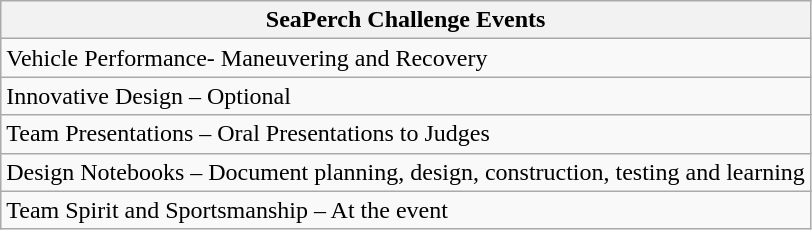<table class="wikitable">
<tr>
<th>SeaPerch Challenge Events</th>
</tr>
<tr>
<td>Vehicle Performance- Maneuvering and Recovery</td>
</tr>
<tr>
<td>Innovative Design – Optional</td>
</tr>
<tr>
<td>Team Presentations – Oral Presentations to Judges</td>
</tr>
<tr>
<td>Design Notebooks – Document planning, design, construction, testing and learning</td>
</tr>
<tr>
<td>Team Spirit and Sportsmanship – At the event</td>
</tr>
</table>
